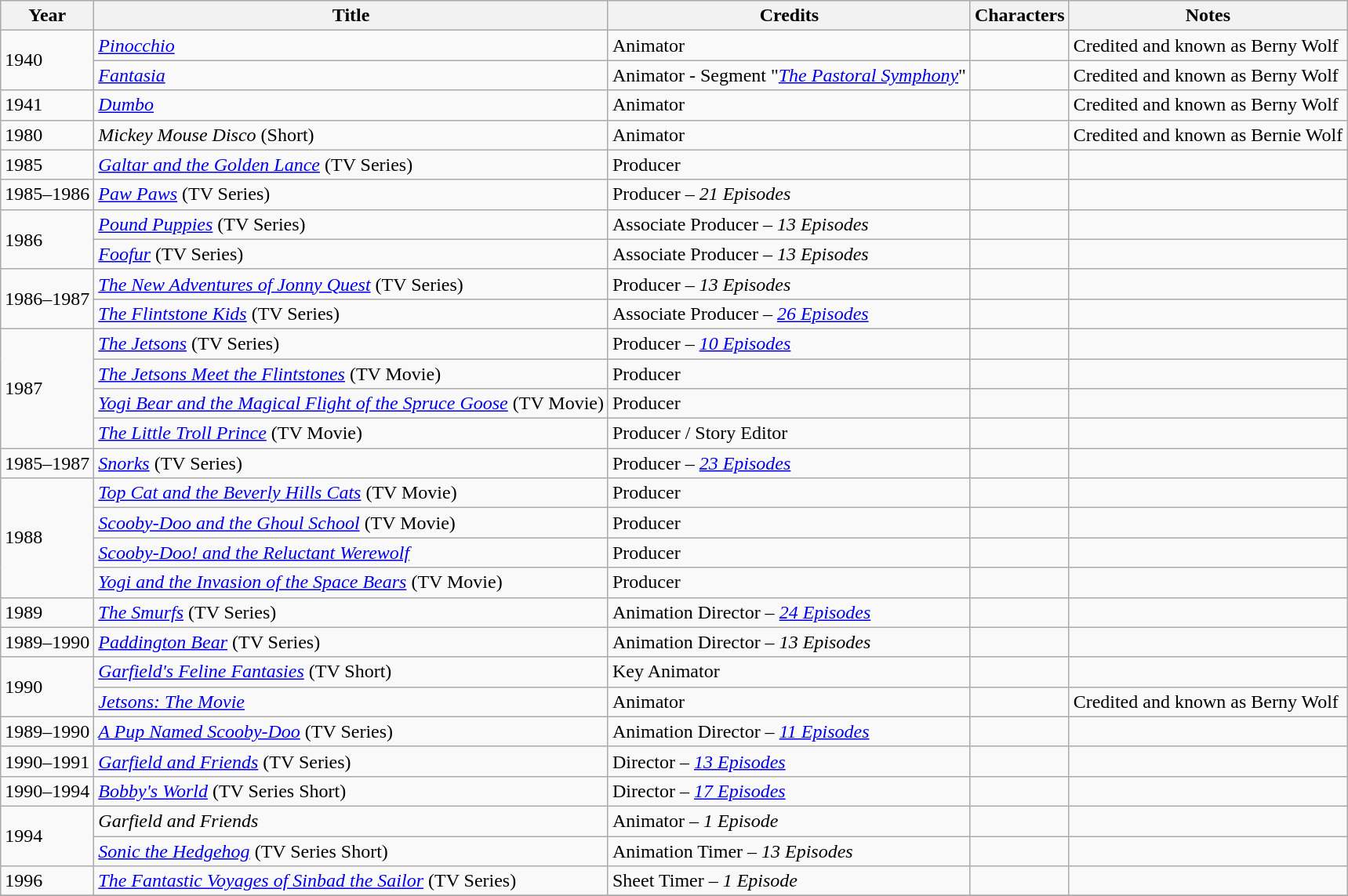<table class="wikitable sortable">
<tr>
<th>Year</th>
<th>Title</th>
<th>Credits</th>
<th>Characters</th>
<th>Notes</th>
</tr>
<tr>
<td rowspan="2">1940</td>
<td><em><a href='#'>Pinocchio</a></em></td>
<td>Animator</td>
<td></td>
<td>Credited and known as Berny Wolf</td>
</tr>
<tr>
<td><em><a href='#'>Fantasia</a></em></td>
<td>Animator - Segment "<em><a href='#'>The Pastoral Symphony</a></em>"</td>
<td></td>
<td>Credited and known as Berny Wolf</td>
</tr>
<tr>
<td>1941</td>
<td><em><a href='#'>Dumbo</a></em></td>
<td>Animator</td>
<td></td>
<td>Credited and known as Berny Wolf</td>
</tr>
<tr>
<td>1980</td>
<td><em>Mickey Mouse Disco</em> (Short)</td>
<td>Animator</td>
<td></td>
<td>Credited and known as Bernie Wolf</td>
</tr>
<tr>
<td>1985</td>
<td><em><a href='#'>Galtar and the Golden Lance</a></em> (TV Series)</td>
<td>Producer</td>
<td></td>
<td></td>
</tr>
<tr>
<td>1985–1986</td>
<td><em><a href='#'>Paw Paws</a></em> (TV Series)</td>
<td>Producer – <em>21 Episodes</em></td>
<td></td>
<td></td>
</tr>
<tr>
<td rowspan="2">1986</td>
<td><em><a href='#'>Pound Puppies</a></em> (TV Series)</td>
<td>Associate Producer – <em>13 Episodes</em></td>
<td></td>
<td></td>
</tr>
<tr>
<td><em><a href='#'>Foofur</a></em> (TV Series)</td>
<td>Associate Producer – <em>13 Episodes</em></td>
<td></td>
<td></td>
</tr>
<tr>
<td rowspan="2">1986–1987</td>
<td><em><a href='#'>The New Adventures of Jonny Quest</a></em> (TV Series)</td>
<td>Producer – <em>13 Episodes</em></td>
<td></td>
<td></td>
</tr>
<tr>
<td><em><a href='#'>The Flintstone Kids</a></em> (TV Series)</td>
<td>Associate Producer – <em><a href='#'>26 Episodes</a></em></td>
<td></td>
<td></td>
</tr>
<tr>
<td rowspan="4">1987</td>
<td><em><a href='#'>The Jetsons</a></em> (TV Series)</td>
<td>Producer – <em><a href='#'>10 Episodes</a></em></td>
<td></td>
<td></td>
</tr>
<tr>
<td><em><a href='#'>The Jetsons Meet the Flintstones</a></em> (TV Movie)</td>
<td>Producer</td>
<td></td>
<td></td>
</tr>
<tr>
<td><em><a href='#'>Yogi Bear and the Magical Flight of the Spruce Goose</a></em> (TV Movie)</td>
<td>Producer</td>
<td></td>
<td></td>
</tr>
<tr>
<td><em><a href='#'>The Little Troll Prince</a></em> (TV Movie)</td>
<td>Producer / Story Editor</td>
<td></td>
<td></td>
</tr>
<tr>
<td>1985–1987</td>
<td><em><a href='#'>Snorks</a></em> (TV Series)</td>
<td>Producer – <em><a href='#'>23 Episodes</a></em></td>
<td></td>
<td></td>
</tr>
<tr>
<td rowspan="4">1988</td>
<td><em><a href='#'>Top Cat and the Beverly Hills Cats</a></em> (TV Movie)</td>
<td>Producer</td>
<td></td>
<td></td>
</tr>
<tr>
<td><em><a href='#'>Scooby-Doo and the Ghoul School</a></em> (TV Movie)</td>
<td>Producer</td>
<td></td>
<td></td>
</tr>
<tr>
<td><em><a href='#'>Scooby-Doo! and the Reluctant Werewolf</a></em></td>
<td>Producer</td>
<td></td>
<td></td>
</tr>
<tr>
<td><em><a href='#'>Yogi and the Invasion of the Space Bears</a></em> (TV Movie)</td>
<td>Producer</td>
<td></td>
<td></td>
</tr>
<tr>
<td>1989</td>
<td><em><a href='#'>The Smurfs</a></em> (TV Series)</td>
<td>Animation Director – <em><a href='#'>24 Episodes</a></em></td>
<td></td>
<td></td>
</tr>
<tr>
<td>1989–1990</td>
<td><em><a href='#'>Paddington Bear</a></em> (TV Series)</td>
<td>Animation Director – <em>13 Episodes</em></td>
<td></td>
<td></td>
</tr>
<tr>
<td rowspan="2">1990</td>
<td><em><a href='#'>Garfield's Feline Fantasies</a></em> (TV Short)</td>
<td>Key Animator</td>
<td></td>
<td></td>
</tr>
<tr>
<td><em><a href='#'>Jetsons: The Movie</a></em></td>
<td>Animator</td>
<td></td>
<td>Credited and known as Berny Wolf</td>
</tr>
<tr>
<td>1989–1990</td>
<td><em><a href='#'>A Pup Named Scooby-Doo</a></em> (TV Series)</td>
<td>Animation Director – <em><a href='#'>11 Episodes</a></em></td>
<td></td>
<td></td>
</tr>
<tr>
<td>1990–1991</td>
<td><em><a href='#'>Garfield and Friends</a></em> (TV Series)</td>
<td>Director – <em><a href='#'>13 Episodes</a></em></td>
<td></td>
<td></td>
</tr>
<tr>
<td>1990–1994</td>
<td><em><a href='#'>Bobby's World</a></em> (TV Series Short)</td>
<td>Director – <em><a href='#'>17 Episodes</a></em></td>
<td></td>
<td></td>
</tr>
<tr>
<td Rowspan="2">1994</td>
<td><em>Garfield and Friends</em></td>
<td>Animator – <em>1 Episode</em></td>
<td></td>
<td></td>
</tr>
<tr>
<td><em><a href='#'>Sonic the Hedgehog</a></em> (TV Series Short)</td>
<td>Animation Timer – <em>13 Episodes</em></td>
<td></td>
<td></td>
</tr>
<tr>
<td>1996</td>
<td><em><a href='#'>The Fantastic Voyages of Sinbad the Sailor</a></em> (TV Series)</td>
<td>Sheet Timer – <em>1 Episode</em></td>
<td></td>
<td></td>
</tr>
<tr>
</tr>
</table>
